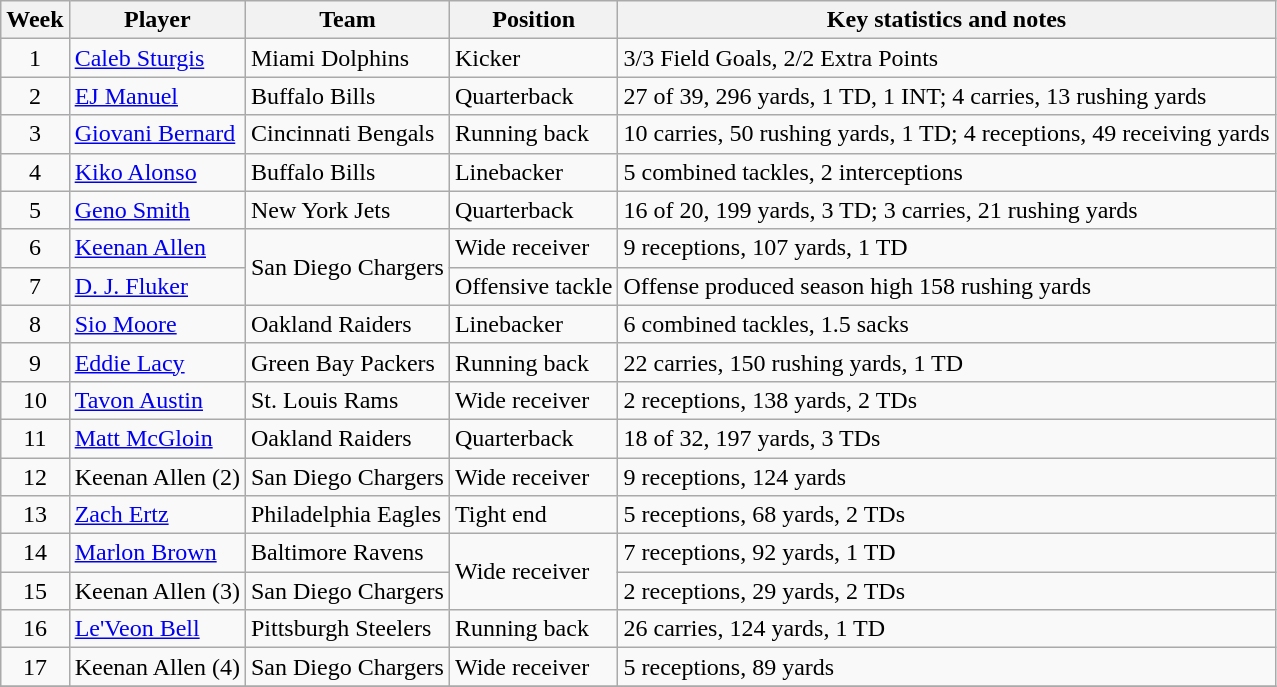<table class="wikitable sortable">
<tr>
<th>Week</th>
<th>Player</th>
<th>Team</th>
<th>Position</th>
<th>Key statistics and notes</th>
</tr>
<tr>
<td align=center>1</td>
<td><a href='#'>Caleb Sturgis</a></td>
<td>Miami Dolphins</td>
<td>Kicker</td>
<td>3/3 Field Goals, 2/2 Extra Points</td>
</tr>
<tr>
<td align=center>2</td>
<td><a href='#'>EJ Manuel</a></td>
<td>Buffalo Bills</td>
<td>Quarterback</td>
<td>27 of 39, 296 yards, 1 TD, 1 INT; 4 carries, 13 rushing yards</td>
</tr>
<tr>
<td align=center>3</td>
<td><a href='#'>Giovani Bernard</a></td>
<td>Cincinnati Bengals</td>
<td>Running back</td>
<td>10 carries, 50 rushing yards, 1 TD; 4 receptions, 49 receiving yards</td>
</tr>
<tr>
<td align=center>4</td>
<td><a href='#'>Kiko Alonso</a></td>
<td>Buffalo Bills</td>
<td>Linebacker</td>
<td>5 combined tackles, 2 interceptions</td>
</tr>
<tr>
<td align=center>5</td>
<td><a href='#'>Geno Smith</a></td>
<td>New York Jets</td>
<td>Quarterback</td>
<td>16 of 20, 199 yards, 3 TD; 3 carries, 21 rushing yards</td>
</tr>
<tr>
<td align=center>6</td>
<td><a href='#'>Keenan Allen</a></td>
<td rowspan="2">San Diego Chargers</td>
<td>Wide receiver</td>
<td>9 receptions, 107 yards, 1 TD</td>
</tr>
<tr>
<td align=center>7</td>
<td><a href='#'>D. J. Fluker</a></td>
<td>Offensive tackle</td>
<td>Offense produced season high 158 rushing yards</td>
</tr>
<tr>
<td align=center>8</td>
<td><a href='#'>Sio Moore</a></td>
<td>Oakland Raiders</td>
<td>Linebacker</td>
<td>6 combined tackles, 1.5 sacks</td>
</tr>
<tr>
<td align=center>9</td>
<td><a href='#'>Eddie Lacy</a></td>
<td>Green Bay Packers</td>
<td>Running back</td>
<td>22 carries, 150 rushing yards, 1 TD</td>
</tr>
<tr>
<td align=center>10</td>
<td><a href='#'>Tavon Austin</a></td>
<td>St. Louis Rams</td>
<td>Wide receiver</td>
<td>2 receptions, 138 yards, 2 TDs</td>
</tr>
<tr>
<td align=center>11</td>
<td><a href='#'>Matt McGloin</a></td>
<td>Oakland Raiders</td>
<td>Quarterback</td>
<td>18 of 32, 197 yards, 3 TDs</td>
</tr>
<tr>
<td align=center>12</td>
<td>Keenan Allen (2)</td>
<td>San Diego Chargers</td>
<td>Wide receiver</td>
<td>9 receptions, 124 yards</td>
</tr>
<tr>
<td align=center>13</td>
<td><a href='#'>Zach Ertz</a></td>
<td>Philadelphia Eagles</td>
<td>Tight end</td>
<td>5 receptions, 68 yards, 2 TDs</td>
</tr>
<tr>
<td align=center>14</td>
<td><a href='#'>Marlon Brown</a></td>
<td>Baltimore Ravens</td>
<td rowspan="2">Wide receiver</td>
<td>7 receptions, 92 yards, 1 TD</td>
</tr>
<tr>
<td align=center>15</td>
<td>Keenan Allen (3)</td>
<td>San Diego Chargers</td>
<td>2 receptions, 29 yards, 2 TDs</td>
</tr>
<tr>
<td align=center>16</td>
<td><a href='#'>Le'Veon Bell</a></td>
<td>Pittsburgh Steelers</td>
<td>Running back</td>
<td>26 carries, 124 yards, 1 TD</td>
</tr>
<tr>
<td align=center>17</td>
<td>Keenan Allen  (4)</td>
<td>San Diego Chargers</td>
<td>Wide receiver</td>
<td>5 receptions, 89 yards</td>
</tr>
<tr>
</tr>
</table>
